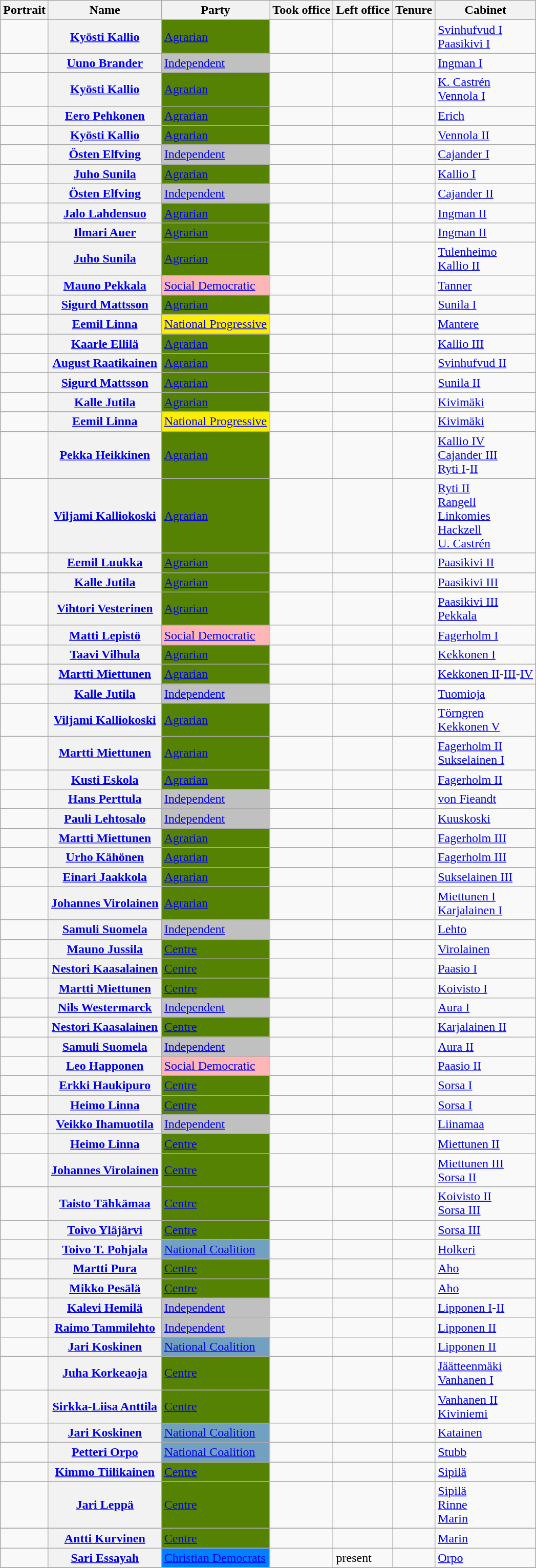<table class="wikitable plainrowheaders sortable">
<tr>
<th scope=col class=unsortable>Portrait</th>
<th scope=col>Name</th>
<th scope=col>Party</th>
<th scope=col>Took office</th>
<th scope=col>Left office</th>
<th scope=col>Tenure</th>
<th scope=col>Cabinet</th>
</tr>
<tr>
<td align=center></td>
<th scope=row><a href='#'>Kyösti Kallio</a></th>
<td style="background:#568203"><a href='#'>Agrarian</a></td>
<td></td>
<td></td>
<td></td>
<td><a href='#'>Svinhufvud I</a><br><a href='#'>Paasikivi I</a></td>
</tr>
<tr>
<td align=center></td>
<th scope=row><a href='#'>Uuno Brander</a></th>
<td style="background:#C0C0C0"><a href='#'>Independent</a></td>
<td></td>
<td></td>
<td></td>
<td><a href='#'>Ingman I</a></td>
</tr>
<tr>
<td align=center></td>
<th scope=row><a href='#'>Kyösti Kallio</a></th>
<td style="background:#568203"><a href='#'>Agrarian</a></td>
<td></td>
<td></td>
<td></td>
<td><a href='#'>K. Castrén</a><br><a href='#'>Vennola I</a></td>
</tr>
<tr>
<td align=center></td>
<th scope=row><a href='#'>Eero Pehkonen</a></th>
<td style="background:#568203"><a href='#'>Agrarian</a></td>
<td></td>
<td></td>
<td></td>
<td><a href='#'>Erich</a></td>
</tr>
<tr>
<td align=center></td>
<th scope=row><a href='#'>Kyösti Kallio</a></th>
<td style="background:#568203"><a href='#'>Agrarian</a></td>
<td></td>
<td></td>
<td></td>
<td><a href='#'>Vennola II</a></td>
</tr>
<tr>
<td align=center></td>
<th scope=row><a href='#'>Östen Elfving</a></th>
<td style="background:#C0C0C0"><a href='#'>Independent</a></td>
<td></td>
<td></td>
<td></td>
<td><a href='#'>Cajander I</a></td>
</tr>
<tr>
<td align=center></td>
<th scope=row><a href='#'>Juho Sunila</a></th>
<td style="background:#568203"><a href='#'>Agrarian</a></td>
<td></td>
<td></td>
<td></td>
<td><a href='#'>Kallio I</a></td>
</tr>
<tr>
<td align=center></td>
<th scope=row><a href='#'>Östen Elfving</a></th>
<td style="background:#C0C0C0"><a href='#'>Independent</a></td>
<td></td>
<td></td>
<td></td>
<td><a href='#'>Cajander II</a></td>
</tr>
<tr>
<td align=center></td>
<th scope=row><a href='#'>Jalo Lahdensuo</a></th>
<td style="background:#568203"><a href='#'>Agrarian</a></td>
<td></td>
<td></td>
<td></td>
<td><a href='#'>Ingman II</a></td>
</tr>
<tr>
<td align=center></td>
<th scope=row><a href='#'>Ilmari Auer</a></th>
<td style="background:#568203"><a href='#'>Agrarian</a></td>
<td></td>
<td></td>
<td></td>
<td><a href='#'>Ingman II</a></td>
</tr>
<tr>
<td align=center></td>
<th scope=row><a href='#'>Juho Sunila</a></th>
<td style="background:#568203"><a href='#'>Agrarian</a></td>
<td></td>
<td></td>
<td></td>
<td><a href='#'>Tulenheimo</a> <br> <a href='#'>Kallio II</a></td>
</tr>
<tr>
<td align=center></td>
<th scope=row><a href='#'>Mauno Pekkala</a></th>
<td style="background:#FFB6B6"><a href='#'>Social Democratic</a></td>
<td></td>
<td></td>
<td></td>
<td><a href='#'>Tanner</a></td>
</tr>
<tr>
<td align=center></td>
<th scope=row><a href='#'>Sigurd Mattsson</a></th>
<td style="background:#568203"><a href='#'>Agrarian</a></td>
<td></td>
<td></td>
<td></td>
<td><a href='#'>Sunila I</a></td>
</tr>
<tr>
<td align=center></td>
<th scope=row><a href='#'>Eemil Linna</a></th>
<td style="background:#FDEE00"><a href='#'>National Progressive</a></td>
<td></td>
<td></td>
<td></td>
<td><a href='#'>Mantere</a></td>
</tr>
<tr>
<td align=center></td>
<th scope=row><a href='#'>Kaarle Ellilä</a></th>
<td style="background:#568203"><a href='#'>Agrarian</a></td>
<td></td>
<td></td>
<td></td>
<td><a href='#'>Kallio III</a></td>
</tr>
<tr>
<td align=center></td>
<th scope=row><a href='#'>August Raatikainen</a></th>
<td style="background:#568203"><a href='#'>Agrarian</a></td>
<td></td>
<td></td>
<td></td>
<td><a href='#'>Svinhufvud II</a></td>
</tr>
<tr>
<td align=center></td>
<th scope=row><a href='#'>Sigurd Mattsson</a></th>
<td style="background:#568203"><a href='#'>Agrarian</a></td>
<td></td>
<td></td>
<td></td>
<td><a href='#'>Sunila II</a></td>
</tr>
<tr>
<td align=center></td>
<th scope=row><a href='#'>Kalle Jutila</a></th>
<td style="background:#568203"><a href='#'>Agrarian</a></td>
<td></td>
<td></td>
<td></td>
<td><a href='#'>Kivimäki</a></td>
</tr>
<tr>
<td align=center></td>
<th scope=row><a href='#'>Eemil Linna</a></th>
<td style="background:#FDEE00"><a href='#'>National Progressive</a></td>
<td></td>
<td></td>
<td></td>
<td><a href='#'>Kivimäki</a></td>
</tr>
<tr>
<td align=center></td>
<th scope=row><a href='#'>Pekka Heikkinen</a></th>
<td style="background:#568203"><a href='#'>Agrarian</a></td>
<td></td>
<td></td>
<td></td>
<td><a href='#'>Kallio IV</a> <br> <a href='#'>Cajander III</a> <br> <a href='#'>Ryti I</a>-<a href='#'>II</a></td>
</tr>
<tr>
<td align=center></td>
<th scope=row><a href='#'>Viljami Kalliokoski</a></th>
<td style="background:#568203"><a href='#'>Agrarian</a></td>
<td></td>
<td></td>
<td></td>
<td><a href='#'>Ryti II</a> <br> <a href='#'>Rangell</a> <br> <a href='#'>Linkomies</a> <br> <a href='#'>Hackzell</a> <br> <a href='#'>U. Castrén</a></td>
</tr>
<tr>
<td align=center></td>
<th scope=row><a href='#'>Eemil Luukka</a></th>
<td style="background:#568203"><a href='#'>Agrarian</a></td>
<td></td>
<td></td>
<td></td>
<td><a href='#'>Paasikivi II</a></td>
</tr>
<tr>
<td align=center></td>
<th scope=row><a href='#'>Kalle Jutila</a></th>
<td style="background:#568203"><a href='#'>Agrarian</a></td>
<td></td>
<td></td>
<td></td>
<td><a href='#'>Paasikivi III</a></td>
</tr>
<tr>
<td align=center></td>
<th scope=row><a href='#'>Vihtori Vesterinen</a></th>
<td style="background:#568203"><a href='#'>Agrarian</a></td>
<td></td>
<td></td>
<td></td>
<td><a href='#'>Paasikivi III</a> <br> <a href='#'>Pekkala</a></td>
</tr>
<tr>
<td align=center></td>
<th scope=row><a href='#'>Matti Lepistö</a></th>
<td style="background:#FFB6B6"><a href='#'>Social Democratic</a></td>
<td></td>
<td></td>
<td></td>
<td><a href='#'>Fagerholm I</a></td>
</tr>
<tr>
<td align=center></td>
<th scope=row><a href='#'>Taavi Vilhula</a></th>
<td style="background:#568203"><a href='#'>Agrarian</a></td>
<td></td>
<td></td>
<td></td>
<td><a href='#'>Kekkonen I</a></td>
</tr>
<tr>
<td align=center></td>
<th scope=row><a href='#'>Martti Miettunen</a></th>
<td style="background:#568203"><a href='#'>Agrarian</a></td>
<td></td>
<td></td>
<td></td>
<td><a href='#'>Kekkonen II</a>-<a href='#'>III</a>-<a href='#'>IV</a></td>
</tr>
<tr>
<td align=center></td>
<th scope=row><a href='#'>Kalle Jutila</a></th>
<td style="background:#C0C0C0"><a href='#'>Independent</a></td>
<td></td>
<td></td>
<td></td>
<td><a href='#'>Tuomioja</a></td>
</tr>
<tr>
<td align=center></td>
<th scope=row><a href='#'>Viljami Kalliokoski</a></th>
<td style="background:#568203"><a href='#'>Agrarian</a></td>
<td></td>
<td></td>
<td></td>
<td><a href='#'>Törngren</a> <br> <a href='#'>Kekkonen V</a></td>
</tr>
<tr>
<td align=center></td>
<th scope=row><a href='#'>Martti Miettunen</a></th>
<td style="background:#568203"><a href='#'>Agrarian</a></td>
<td></td>
<td></td>
<td></td>
<td><a href='#'>Fagerholm II</a> <br> <a href='#'>Sukselainen I</a></td>
</tr>
<tr>
<td align=center></td>
<th scope=row><a href='#'>Kusti Eskola</a></th>
<td style="background:#568203"><a href='#'>Agrarian</a></td>
<td></td>
<td></td>
<td></td>
<td><a href='#'>Fagerholm II</a></td>
</tr>
<tr>
<td align=center></td>
<th scope=row><a href='#'>Hans Perttula</a></th>
<td style="background:#C0C0C0"><a href='#'>Independent</a></td>
<td></td>
<td></td>
<td></td>
<td><a href='#'>von Fieandt</a></td>
</tr>
<tr>
<td align=center></td>
<th scope=row><a href='#'>Pauli Lehtosalo</a></th>
<td style="background:#C0C0C0"><a href='#'>Independent</a></td>
<td></td>
<td></td>
<td></td>
<td><a href='#'>Kuuskoski</a></td>
</tr>
<tr>
<td align=center></td>
<th scope=row><a href='#'>Martti Miettunen</a></th>
<td style="background:#568203"><a href='#'>Agrarian</a></td>
<td></td>
<td></td>
<td></td>
<td><a href='#'>Fagerholm III</a></td>
</tr>
<tr>
<td align=center></td>
<th scope=row><a href='#'>Urho Kähönen</a></th>
<td style="background:#568203"><a href='#'>Agrarian</a></td>
<td></td>
<td></td>
<td></td>
<td><a href='#'>Fagerholm III</a></td>
</tr>
<tr>
<td align=center></td>
<th scope=row><a href='#'>Einari Jaakkola</a></th>
<td style="background:#568203"><a href='#'>Agrarian</a></td>
<td></td>
<td></td>
<td></td>
<td><a href='#'>Sukselainen III</a></td>
</tr>
<tr>
<td align=center></td>
<th scope=row><a href='#'>Johannes Virolainen</a></th>
<td style="background:#568203"><a href='#'>Agrarian</a></td>
<td></td>
<td></td>
<td></td>
<td><a href='#'>Miettunen I</a> <br> <a href='#'>Karjalainen I</a></td>
</tr>
<tr>
<td align=center></td>
<th scope=row><a href='#'>Samuli Suomela</a></th>
<td style="background:#C0C0C0"><a href='#'>Independent</a></td>
<td></td>
<td></td>
<td></td>
<td><a href='#'>Lehto</a></td>
</tr>
<tr>
<td align=center></td>
<th scope=row><a href='#'>Mauno Jussila</a></th>
<td style="background:#568203"><a href='#'>Centre</a></td>
<td></td>
<td></td>
<td></td>
<td><a href='#'>Virolainen</a></td>
</tr>
<tr>
<td align=center></td>
<th scope=row><a href='#'>Nestori Kaasalainen</a></th>
<td style="background:#568203"><a href='#'>Centre</a></td>
<td></td>
<td></td>
<td></td>
<td><a href='#'>Paasio I</a></td>
</tr>
<tr>
<td align=center></td>
<th scope=row><a href='#'>Martti Miettunen</a></th>
<td style="background:#568203"><a href='#'>Centre</a></td>
<td></td>
<td></td>
<td></td>
<td><a href='#'>Koivisto I</a></td>
</tr>
<tr>
<td align=center></td>
<th scope=row><a href='#'>Nils Westermarck</a></th>
<td style="background:#C0C0C0"><a href='#'>Independent</a></td>
<td></td>
<td></td>
<td></td>
<td><a href='#'>Aura I</a></td>
</tr>
<tr>
<td align=center></td>
<th scope=row><a href='#'>Nestori Kaasalainen</a></th>
<td style="background:#568203"><a href='#'>Centre</a></td>
<td></td>
<td></td>
<td></td>
<td><a href='#'>Karjalainen II</a></td>
</tr>
<tr>
<td align=center></td>
<th scope=row><a href='#'>Samuli Suomela</a></th>
<td style="background:#C0C0C0"><a href='#'>Independent</a></td>
<td></td>
<td></td>
<td></td>
<td><a href='#'>Aura II</a></td>
</tr>
<tr>
<td align=center></td>
<th scope=row><a href='#'>Leo Happonen</a></th>
<td style="background:#FFB6B6"><a href='#'>Social Democratic</a></td>
<td></td>
<td></td>
<td></td>
<td><a href='#'>Paasio II</a></td>
</tr>
<tr>
<td align=center></td>
<th scope=row><a href='#'>Erkki Haukipuro</a></th>
<td style="background:#568203"><a href='#'>Centre</a></td>
<td></td>
<td></td>
<td></td>
<td><a href='#'>Sorsa I</a></td>
</tr>
<tr>
<td align=center></td>
<th scope=row><a href='#'>Heimo Linna</a></th>
<td style="background:#568203"><a href='#'>Centre</a></td>
<td></td>
<td></td>
<td></td>
<td><a href='#'>Sorsa I</a></td>
</tr>
<tr>
<td align=center></td>
<th scope=row><a href='#'>Veikko Ihamuotila</a></th>
<td style="background:#C0C0C0"><a href='#'>Independent</a></td>
<td></td>
<td></td>
<td></td>
<td><a href='#'>Liinamaa</a></td>
</tr>
<tr>
<td align=center></td>
<th scope=row><a href='#'>Heimo Linna</a></th>
<td style="background:#568203"><a href='#'>Centre</a></td>
<td></td>
<td></td>
<td></td>
<td><a href='#'>Miettunen II</a></td>
</tr>
<tr>
<td align=center></td>
<th scope=row><a href='#'>Johannes Virolainen</a></th>
<td style="background:#568203"><a href='#'>Centre</a></td>
<td></td>
<td></td>
<td></td>
<td><a href='#'>Miettunen III</a> <br> <a href='#'>Sorsa II</a></td>
</tr>
<tr>
<td align=center></td>
<th scope=row><a href='#'>Taisto Tähkämaa</a></th>
<td style="background:#568203"><a href='#'>Centre</a></td>
<td></td>
<td></td>
<td></td>
<td><a href='#'>Koivisto II</a> <br> <a href='#'>Sorsa III</a></td>
</tr>
<tr>
<td align=center></td>
<th scope=row><a href='#'>Toivo Yläjärvi</a></th>
<td style="background:#568203"><a href='#'>Centre</a></td>
<td></td>
<td></td>
<td></td>
<td><a href='#'>Sorsa III</a></td>
</tr>
<tr>
<td align=center></td>
<th scope=row><a href='#'>Toivo T. Pohjala</a></th>
<td style="background:#72A0C1"><a href='#'>National Coalition</a></td>
<td></td>
<td></td>
<td></td>
<td><a href='#'>Holkeri</a></td>
</tr>
<tr>
<td align=center></td>
<th scope=row><a href='#'>Martti Pura</a></th>
<td style="background:#568203"><a href='#'>Centre</a></td>
<td></td>
<td></td>
<td></td>
<td><a href='#'>Aho</a></td>
</tr>
<tr>
<td align=center></td>
<th scope=row><a href='#'>Mikko Pesälä</a></th>
<td style="background:#568203"><a href='#'>Centre</a></td>
<td></td>
<td></td>
<td></td>
<td><a href='#'>Aho</a></td>
</tr>
<tr>
<td align=center></td>
<th scope=row><a href='#'>Kalevi Hemilä</a></th>
<td style="background:#C0C0C0"><a href='#'>Independent</a></td>
<td></td>
<td></td>
<td></td>
<td><a href='#'>Lipponen I</a>-<a href='#'>II</a></td>
</tr>
<tr>
<td align=center></td>
<th scope=row><a href='#'>Raimo Tammilehto</a></th>
<td style="background:#C0C0C0"><a href='#'>Independent</a></td>
<td></td>
<td></td>
<td></td>
<td><a href='#'>Lipponen II</a></td>
</tr>
<tr>
<td align=center></td>
<th scope=row><a href='#'>Jari Koskinen</a></th>
<td style="background:#72A0C1"><a href='#'>National Coalition</a></td>
<td></td>
<td></td>
<td></td>
<td><a href='#'>Lipponen II</a></td>
</tr>
<tr>
<td align=center></td>
<th scope=row><a href='#'>Juha Korkeaoja</a></th>
<td style="background:#568203"><a href='#'>Centre</a></td>
<td></td>
<td></td>
<td></td>
<td><a href='#'>Jäätteenmäki</a> <br> <a href='#'>Vanhanen I</a></td>
</tr>
<tr>
<td align=center></td>
<th scope=row><a href='#'>Sirkka-Liisa Anttila</a></th>
<td style="background:#568203"><a href='#'>Centre</a></td>
<td></td>
<td></td>
<td></td>
<td><a href='#'>Vanhanen II</a> <br> <a href='#'>Kiviniemi</a></td>
</tr>
<tr>
<td align=center></td>
<th scope=row><a href='#'>Jari Koskinen</a></th>
<td style="background:#72A0C1"><a href='#'>National Coalition</a></td>
<td></td>
<td></td>
<td></td>
<td><a href='#'>Katainen</a></td>
</tr>
<tr>
<td align=center></td>
<th scope=row><a href='#'>Petteri Orpo</a></th>
<td style="background:#72A0C1"><a href='#'>National Coalition</a></td>
<td></td>
<td></td>
<td></td>
<td><a href='#'>Stubb</a></td>
</tr>
<tr>
<td align=center></td>
<th scope=row><a href='#'>Kimmo Tiilikainen</a></th>
<td style="background:#568203"><a href='#'>Centre</a></td>
<td></td>
<td></td>
<td></td>
<td><a href='#'>Sipilä</a></td>
</tr>
<tr>
<td align=center></td>
<th scope=row><a href='#'>Jari Leppä</a></th>
<td style="background:#568203"><a href='#'>Centre</a></td>
<td></td>
<td></td>
<td></td>
<td><a href='#'>Sipilä</a> <br> <a href='#'>Rinne</a> <br> <a href='#'>Marin</a></td>
</tr>
<tr>
</tr>
<tr>
<td align=center></td>
<th scope=row><a href='#'>Antti Kurvinen</a></th>
<td style="background:#568203"><a href='#'>Centre</a></td>
<td></td>
<td></td>
<td></td>
<td><a href='#'>Marin</a></td>
</tr>
<tr>
<td align=center></td>
<th scope=row><a href='#'>Sari Essayah</a></th>
<td style="background:#0080FF"><a href='#'>Christian Democrats</a></td>
<td></td>
<td>present</td>
<td></td>
<td><a href='#'>Orpo</a></td>
</tr>
<tr>
</tr>
</table>
